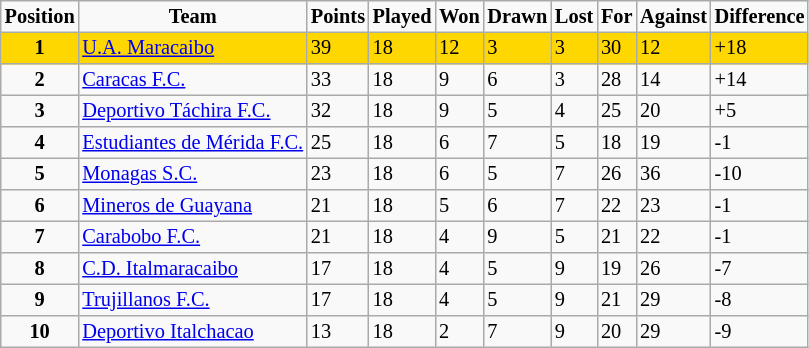<table border="2" cellpadding="2" cellspacing="0" style="margin: 0; background: #f9f9f9; border: 1px #aaa solid; border-collapse: collapse; font-size: 85%;">
<tr>
<th>Position</th>
<th>Team</th>
<th>Points</th>
<th>Played</th>
<th>Won</th>
<th>Drawn</th>
<th>Lost</th>
<th>For</th>
<th>Against</th>
<th>Difference</th>
</tr>
<tr bgcolor="gold">
<th>1</th>
<td><a href='#'>U.A. Maracaibo</a></td>
<td>39</td>
<td>18</td>
<td>12</td>
<td>3</td>
<td>3</td>
<td>30</td>
<td>12</td>
<td>+18</td>
</tr>
<tr>
<th>2</th>
<td><a href='#'>Caracas F.C.</a></td>
<td>33</td>
<td>18</td>
<td>9</td>
<td>6</td>
<td>3</td>
<td>28</td>
<td>14</td>
<td>+14</td>
</tr>
<tr>
<th>3</th>
<td><a href='#'>Deportivo Táchira F.C.</a></td>
<td>32</td>
<td>18</td>
<td>9</td>
<td>5</td>
<td>4</td>
<td>25</td>
<td>20</td>
<td>+5</td>
</tr>
<tr>
<th>4</th>
<td><a href='#'>Estudiantes de Mérida F.C.</a></td>
<td>25</td>
<td>18</td>
<td>6</td>
<td>7</td>
<td>5</td>
<td>18</td>
<td>19</td>
<td>-1</td>
</tr>
<tr>
<th>5</th>
<td><a href='#'>Monagas S.C.</a></td>
<td>23</td>
<td>18</td>
<td>6</td>
<td>5</td>
<td>7</td>
<td>26</td>
<td>36</td>
<td>-10</td>
</tr>
<tr>
<th>6</th>
<td><a href='#'>Mineros de Guayana</a></td>
<td>21</td>
<td>18</td>
<td>5</td>
<td>6</td>
<td>7</td>
<td>22</td>
<td>23</td>
<td>-1</td>
</tr>
<tr>
<th>7</th>
<td><a href='#'>Carabobo F.C.</a></td>
<td>21</td>
<td>18</td>
<td>4</td>
<td>9</td>
<td>5</td>
<td>21</td>
<td>22</td>
<td>-1</td>
</tr>
<tr>
<th>8</th>
<td><a href='#'>C.D. Italmaracaibo</a></td>
<td>17</td>
<td>18</td>
<td>4</td>
<td>5</td>
<td>9</td>
<td>19</td>
<td>26</td>
<td>-7</td>
</tr>
<tr>
<th>9</th>
<td><a href='#'>Trujillanos F.C.</a></td>
<td>17</td>
<td>18</td>
<td>4</td>
<td>5</td>
<td>9</td>
<td>21</td>
<td>29</td>
<td>-8</td>
</tr>
<tr>
<th>10</th>
<td><a href='#'>Deportivo Italchacao</a></td>
<td>13</td>
<td>18</td>
<td>2</td>
<td>7</td>
<td>9</td>
<td>20</td>
<td>29</td>
<td>-9</td>
</tr>
</table>
